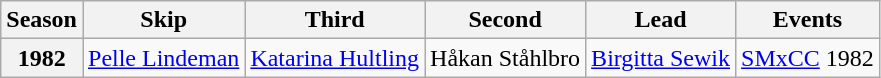<table class="wikitable">
<tr>
<th scope="col">Season</th>
<th scope="col">Skip</th>
<th scope="col">Third</th>
<th scope="col">Second</th>
<th scope="col">Lead</th>
<th scope="col">Events</th>
</tr>
<tr>
<th scope="row">1982</th>
<td><a href='#'>Pelle Lindeman</a></td>
<td><a href='#'>Katarina Hultling</a></td>
<td>Håkan Ståhlbro</td>
<td><a href='#'>Birgitta Sewik</a></td>
<td><a href='#'>SMxCC</a> 1982 </td>
</tr>
</table>
